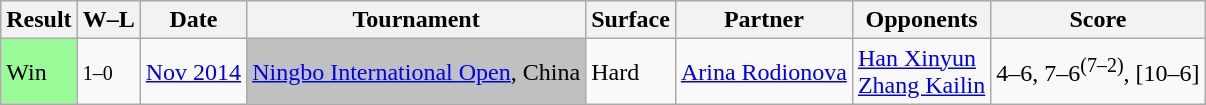<table class="sortable wikitable">
<tr>
<th>Result</th>
<th class="unsortable">W–L</th>
<th>Date</th>
<th>Tournament</th>
<th>Surface</th>
<th>Partner</th>
<th>Opponents</th>
<th class="unsortable">Score</th>
</tr>
<tr>
<td style="background:#98fb98;">Win</td>
<td><small>1–0</small></td>
<td><a href='#'>Nov 2014</a></td>
<td style="background:silver;"><a href='#'>Ningbo International Open</a>, China</td>
<td>Hard</td>
<td> <a href='#'>Arina Rodionova</a></td>
<td> <a href='#'>Han Xinyun</a> <br>  <a href='#'>Zhang Kailin</a></td>
<td>4–6, 7–6<sup>(7–2)</sup>, [10–6]</td>
</tr>
</table>
